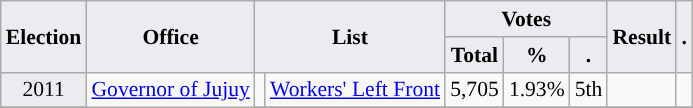<table class="wikitable" style="font-size:90%; text-align:center;">
<tr>
<th style="background-color:#EAECF0;" rowspan=2>Election</th>
<th style="background-color:#EAECF0;" rowspan=2>Office</th>
<th style="background-color:#EAECF0;" colspan=2 rowspan=2>List</th>
<th style="background-color:#EAECF0;" colspan=3>Votes</th>
<th style="background-color:#EAECF0;" rowspan=2>Result</th>
<th style="background-color:#EAECF0;" rowspan=2>.</th>
</tr>
<tr>
<th style="background-color:#EAECF0;">Total</th>
<th style="background-color:#EAECF0;">%</th>
<th style="background-color:#EAECF0;">.</th>
</tr>
<tr>
<td style="background-color:#EAECF0;">2011</td>
<td rowspan="2"><a href='#'>Governor of Jujuy</a></td>
<td style="background-color:"></td>
<td><a href='#'>Workers' Left Front</a></td>
<td>5,705</td>
<td>1.93%</td>
<td>5th</td>
<td></td>
<td></td>
</tr>
<tr>
</tr>
</table>
